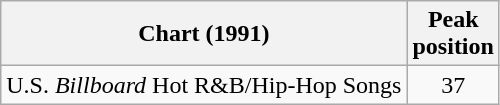<table class="wikitable sortable">
<tr>
<th align="left">Chart (1991)</th>
<th style="text-align:center;">Peak<br>position</th>
</tr>
<tr>
<td align="left">U.S. <em>Billboard</em> Hot R&B/Hip-Hop Songs</td>
<td style="text-align:center;">37</td>
</tr>
</table>
